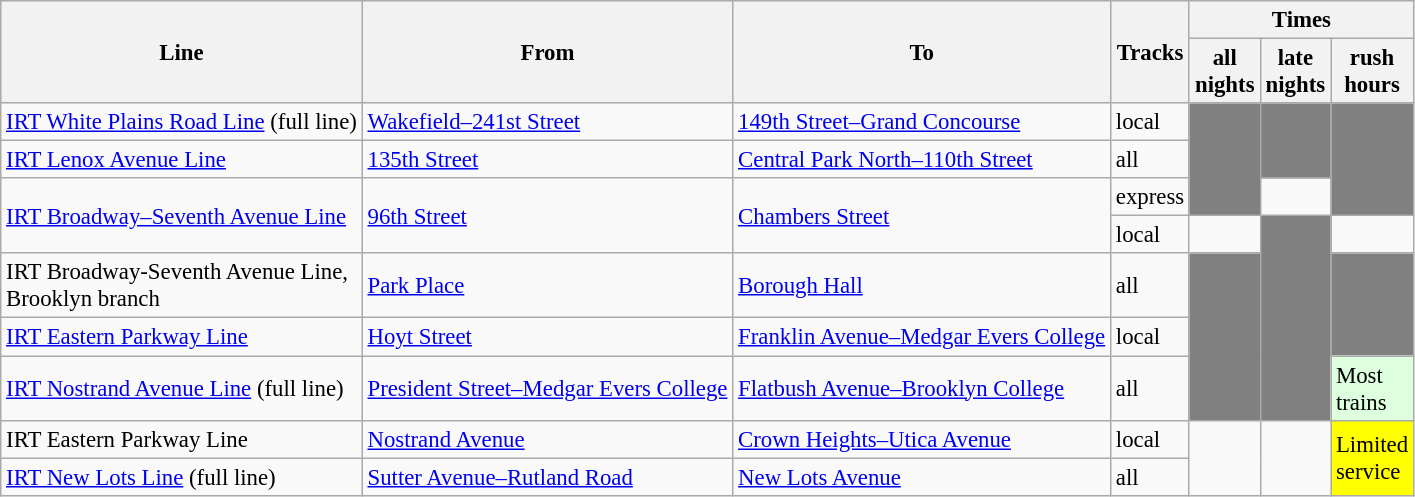<table class="wikitable collapsible" style="font-size:95%">
<tr>
<th rowspan=2>Line</th>
<th rowspan=2>From</th>
<th rowspan=2>To</th>
<th rowspan=2>Tracks</th>
<th colspan=3>Times</th>
</tr>
<tr>
<th width=40>all  nights</th>
<th width=40>late nights</th>
<th width=40>rush hours</th>
</tr>
<tr>
<td><a href='#'>IRT White Plains Road Line</a> (full line)</td>
<td><a href='#'>Wakefield–241st Street</a></td>
<td><a href='#'>149th Street–Grand Concourse</a></td>
<td>local</td>
<td rowspan=3 style="background:gray"> </td>
<td rowspan=2 style="background:gray"> </td>
<td rowspan=3 style="background:gray"> </td>
</tr>
<tr>
<td><a href='#'>IRT Lenox Avenue Line</a></td>
<td><a href='#'>135th Street</a></td>
<td><a href='#'>Central Park North–110th Street</a></td>
<td>all</td>
</tr>
<tr>
<td rowspan=2><a href='#'>IRT Broadway–Seventh Avenue Line</a></td>
<td rowspan=2><a href='#'>96th Street</a></td>
<td rowspan=2><a href='#'>Chambers Street</a></td>
<td>express</td>
<td> </td>
</tr>
<tr>
<td>local</td>
<td> </td>
<td rowspan=4 style="background:gray"> </td>
<td> </td>
</tr>
<tr>
<td>IRT Broadway-Seventh Avenue Line,<br>Brooklyn branch</td>
<td><a href='#'>Park Place</a></td>
<td><a href='#'>Borough Hall</a></td>
<td>all</td>
<td rowspan=3 style="background:gray"> </td>
<td rowspan=2 style="background:gray"> </td>
</tr>
<tr>
<td><a href='#'>IRT Eastern Parkway Line</a></td>
<td><a href='#'>Hoyt Street</a></td>
<td><a href='#'>Franklin Avenue–Medgar Evers College</a></td>
<td>local</td>
</tr>
<tr>
<td><a href='#'>IRT Nostrand Avenue Line</a> (full line)</td>
<td><a href='#'>President Street–Medgar Evers College</a></td>
<td><a href='#'>Flatbush Avenue–Brooklyn College</a></td>
<td>all</td>
<td style="background:#ddffdd;">Most trains</td>
</tr>
<tr>
<td>IRT Eastern Parkway Line</td>
<td><a href='#'>Nostrand Avenue</a></td>
<td><a href='#'>Crown Heights–Utica Avenue</a></td>
<td>local</td>
<td rowspan=2> </td>
<td rowspan=2> </td>
<td rowspan=2 style="background:yellow">Limited service</td>
</tr>
<tr>
<td><a href='#'>IRT New Lots Line</a> (full line)</td>
<td><a href='#'>Sutter Avenue–Rutland Road</a></td>
<td><a href='#'>New Lots Avenue</a></td>
<td>all</td>
</tr>
</table>
